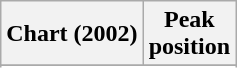<table class="wikitable sortable plainrowheaders" style="text-align:center">
<tr>
<th scope="col">Chart (2002)</th>
<th scope="col">Peak<br> position</th>
</tr>
<tr>
</tr>
<tr>
</tr>
</table>
